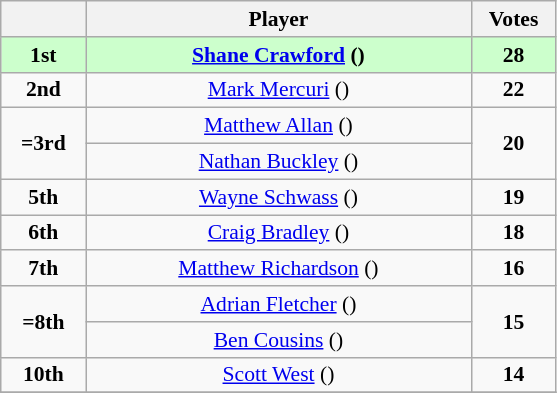<table class="wikitable" style="text-align: center; font-size: 90%;">
<tr>
<th width="50"></th>
<th width="250">Player</th>
<th width="50">Votes</th>
</tr>
<tr style="background: #CCFFCC;">
<td><strong>1st</strong></td>
<td><strong><a href='#'>Shane Crawford</a> ()</strong></td>
<td><strong>28</strong></td>
</tr>
<tr>
<td><strong>2nd</strong></td>
<td><a href='#'>Mark Mercuri</a> ()</td>
<td><strong>22</strong></td>
</tr>
<tr>
<td rowspan=2><strong>=3rd</strong></td>
<td><a href='#'>Matthew Allan</a> ()</td>
<td rowspan=2><strong>20</strong></td>
</tr>
<tr>
<td><a href='#'>Nathan Buckley</a> ()</td>
</tr>
<tr>
<td><strong>5th</strong></td>
<td><a href='#'>Wayne Schwass</a> ()</td>
<td><strong>19</strong></td>
</tr>
<tr>
<td><strong>6th</strong></td>
<td><a href='#'>Craig Bradley</a> ()</td>
<td><strong>18</strong></td>
</tr>
<tr>
<td><strong>7th</strong></td>
<td><a href='#'>Matthew Richardson</a> ()</td>
<td><strong>16</strong></td>
</tr>
<tr>
<td rowspan=2><strong>=8th</strong></td>
<td><a href='#'>Adrian Fletcher</a> ()</td>
<td rowspan=2><strong>15</strong></td>
</tr>
<tr>
<td><a href='#'>Ben Cousins</a> ()</td>
</tr>
<tr>
<td><strong>10th</strong></td>
<td><a href='#'>Scott West</a> ()</td>
<td><strong>14</strong></td>
</tr>
<tr>
</tr>
</table>
